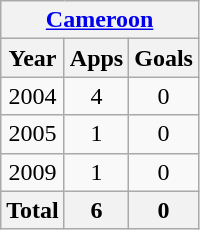<table class="wikitable" style="text-align:center">
<tr>
<th colspan=3><a href='#'>Cameroon</a></th>
</tr>
<tr>
<th>Year</th>
<th>Apps</th>
<th>Goals</th>
</tr>
<tr>
<td>2004</td>
<td>4</td>
<td>0</td>
</tr>
<tr>
<td>2005</td>
<td>1</td>
<td>0</td>
</tr>
<tr>
<td>2009</td>
<td>1</td>
<td>0</td>
</tr>
<tr>
<th>Total</th>
<th>6</th>
<th>0</th>
</tr>
</table>
